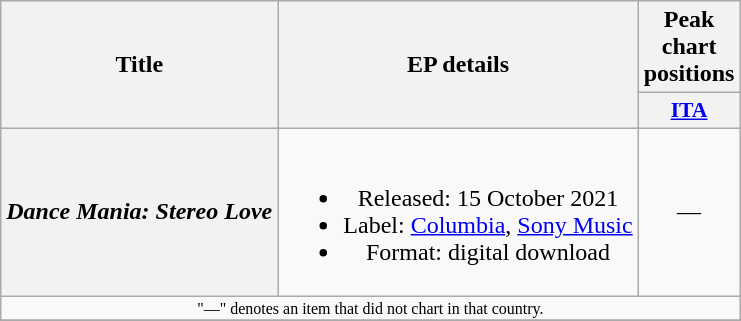<table class="wikitable plainrowheaders" style="text-align:center;">
<tr>
<th scope="col" rowspan="2">Title</th>
<th scope="col" rowspan="2">EP details</th>
<th scope="col" colspan="1">Peak chart positions</th>
</tr>
<tr>
<th scope="col" style="width:3em;font-size:90%;"><a href='#'>ITA</a><br></th>
</tr>
<tr>
<th scope="row"><em>Dance Mania: Stereo Love</em></th>
<td><br><ul><li>Released: 15 October 2021</li><li>Label: <a href='#'>Columbia</a>, <a href='#'>Sony Music</a></li><li>Format: digital download</li></ul></td>
<td>—</td>
</tr>
<tr>
<td colspan="4" style="text-align:center; font-size:8pt;">"—" denotes an item that did not chart in that country.</td>
</tr>
<tr>
</tr>
</table>
